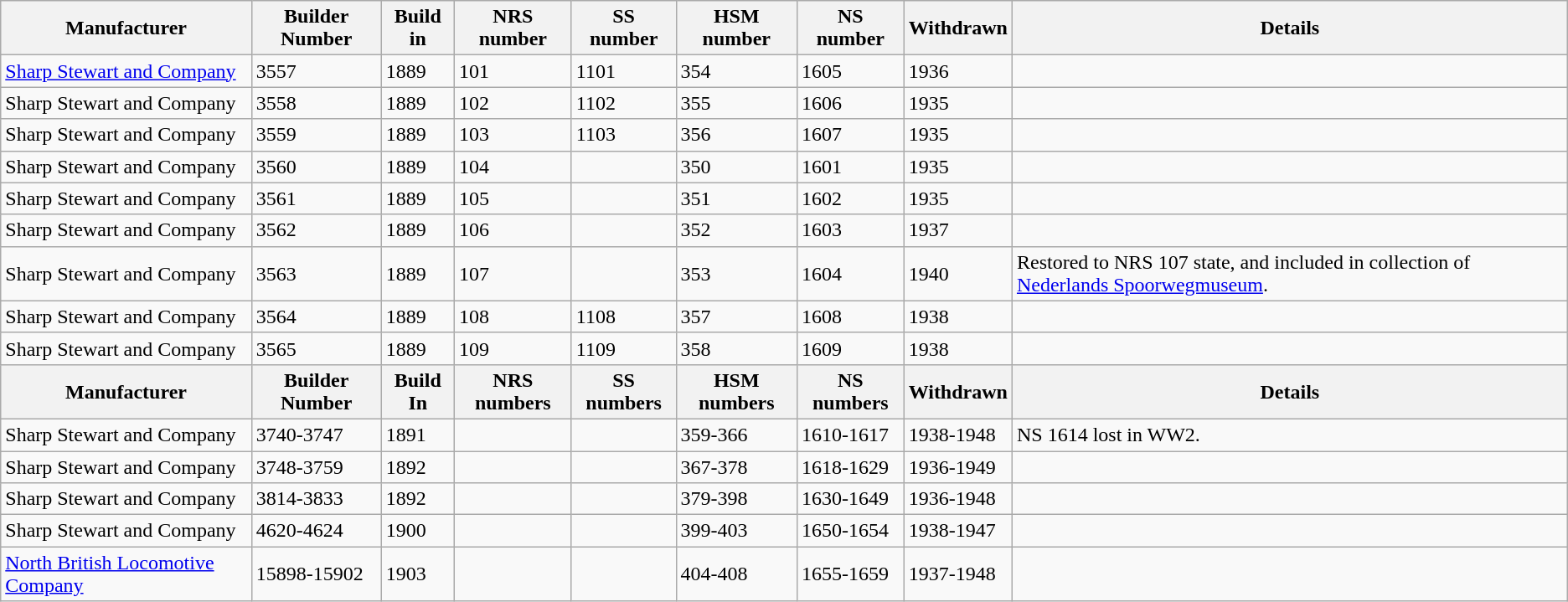<table class="wikitable" style="float">
<tr>
<th>Manufacturer</th>
<th>Builder Number</th>
<th>Build in</th>
<th>NRS number</th>
<th>SS number</th>
<th>HSM number</th>
<th>NS number</th>
<th>Withdrawn</th>
<th>Details</th>
</tr>
<tr>
<td><a href='#'>Sharp Stewart and Company</a></td>
<td>3557</td>
<td>1889</td>
<td>101</td>
<td>1101</td>
<td>354</td>
<td>1605</td>
<td>1936</td>
<td></td>
</tr>
<tr>
<td>Sharp Stewart and Company</td>
<td>3558</td>
<td>1889</td>
<td>102</td>
<td>1102</td>
<td>355</td>
<td>1606</td>
<td>1935</td>
<td></td>
</tr>
<tr>
<td>Sharp Stewart and Company</td>
<td>3559</td>
<td>1889</td>
<td>103</td>
<td>1103</td>
<td>356</td>
<td>1607</td>
<td>1935</td>
<td></td>
</tr>
<tr>
<td>Sharp Stewart and Company</td>
<td>3560</td>
<td>1889</td>
<td>104</td>
<td></td>
<td>350</td>
<td>1601</td>
<td>1935</td>
<td></td>
</tr>
<tr>
<td>Sharp Stewart and Company</td>
<td>3561</td>
<td>1889</td>
<td>105</td>
<td></td>
<td>351</td>
<td>1602</td>
<td>1935</td>
<td></td>
</tr>
<tr>
<td>Sharp Stewart and Company</td>
<td>3562</td>
<td>1889</td>
<td>106</td>
<td></td>
<td>352</td>
<td>1603</td>
<td>1937</td>
<td></td>
</tr>
<tr>
<td>Sharp Stewart and Company</td>
<td>3563</td>
<td>1889</td>
<td>107</td>
<td></td>
<td>353</td>
<td>1604</td>
<td>1940</td>
<td>Restored to NRS 107 state, and included in collection of <a href='#'>Nederlands Spoorwegmuseum</a>.</td>
</tr>
<tr>
<td>Sharp Stewart and Company</td>
<td>3564</td>
<td>1889</td>
<td>108</td>
<td>1108</td>
<td>357</td>
<td>1608</td>
<td>1938</td>
<td></td>
</tr>
<tr>
<td>Sharp Stewart and Company</td>
<td>3565</td>
<td>1889</td>
<td>109</td>
<td>1109</td>
<td>358</td>
<td>1609</td>
<td>1938</td>
<td></td>
</tr>
<tr>
<th>Manufacturer</th>
<th>Builder Number</th>
<th>Build In</th>
<th>NRS numbers</th>
<th>SS numbers</th>
<th>HSM numbers</th>
<th>NS numbers</th>
<th>Withdrawn</th>
<th>Details</th>
</tr>
<tr>
<td>Sharp Stewart and Company</td>
<td>3740-3747</td>
<td>1891</td>
<td></td>
<td></td>
<td>359-366</td>
<td>1610-1617</td>
<td>1938-1948</td>
<td>NS 1614 lost in WW2.</td>
</tr>
<tr>
<td>Sharp Stewart and Company</td>
<td>3748-3759</td>
<td>1892</td>
<td></td>
<td></td>
<td>367-378</td>
<td>1618-1629</td>
<td>1936-1949</td>
<td></td>
</tr>
<tr>
<td>Sharp Stewart and Company</td>
<td>3814-3833</td>
<td>1892</td>
<td></td>
<td></td>
<td>379-398</td>
<td>1630-1649</td>
<td>1936-1948</td>
<td></td>
</tr>
<tr>
<td>Sharp Stewart and Company</td>
<td>4620-4624</td>
<td>1900</td>
<td></td>
<td></td>
<td>399-403</td>
<td>1650-1654</td>
<td>1938-1947</td>
<td></td>
</tr>
<tr>
<td><a href='#'>North British Locomotive Company</a></td>
<td>15898-15902</td>
<td>1903</td>
<td></td>
<td></td>
<td>404-408</td>
<td>1655-1659</td>
<td>1937-1948</td>
<td></td>
</tr>
</table>
